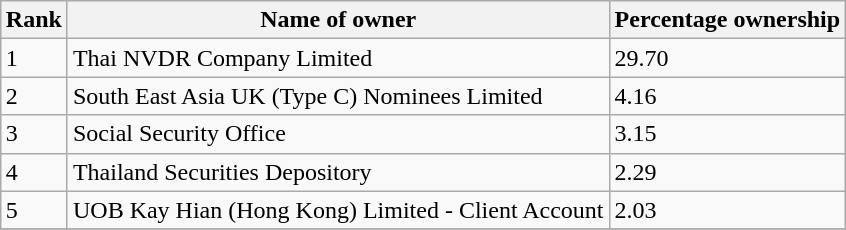<table class="wikitable sortable" style="margin-left:auto;margin-right:auto">
<tr>
<th style="width:2em;">Rank</th>
<th>Name of owner</th>
<th>Percentage ownership</th>
</tr>
<tr>
<td>1</td>
<td>Thai NVDR Company Limited</td>
<td>29.70</td>
</tr>
<tr>
<td>2</td>
<td>South East Asia UK (Type C) Nominees Limited</td>
<td>4.16</td>
</tr>
<tr>
<td>3</td>
<td>Social Security Office</td>
<td>3.15</td>
</tr>
<tr>
<td>4</td>
<td>Thailand Securities Depository</td>
<td>2.29</td>
</tr>
<tr>
<td>5</td>
<td>UOB Kay Hian (Hong Kong) Limited - Client Account</td>
<td>2.03</td>
</tr>
<tr>
</tr>
</table>
